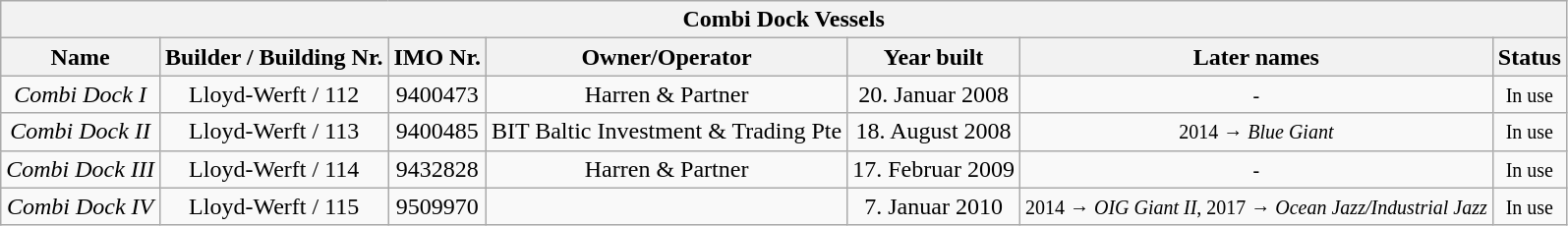<table class="wikitable" style="text-align:center">
<tr>
<th colspan="7" style="text-align:center">Combi Dock Vessels</th>
</tr>
<tr class="hintergrundfarbe5">
<th>Name</th>
<th>Builder / Building Nr.</th>
<th>IMO Nr.</th>
<th>Owner/Operator</th>
<th>Year built</th>
<th>Later names</th>
<th>Status</th>
</tr>
<tr>
<td><em>Combi Dock I</em></td>
<td>Lloyd-Werft / 112</td>
<td>9400473</td>
<td>Harren & Partner</td>
<td>20. Januar 2008</td>
<td><small>-</small></td>
<td><small>In use</small></td>
</tr>
<tr>
<td><em>Combi Dock II</em></td>
<td>Lloyd-Werft / 113</td>
<td>9400485</td>
<td>BIT Baltic Investment & Trading Pte</td>
<td>18. August 2008</td>
<td><small>2014 → <em>Blue Giant </em></small></td>
<td><small>In use</small></td>
</tr>
<tr>
<td><em>Combi Dock III</em></td>
<td>Lloyd-Werft / 114</td>
<td>9432828</td>
<td>Harren & Partner</td>
<td>17. Februar 2009</td>
<td><small>-</small></td>
<td><small>In use</small></td>
</tr>
<tr>
<td><em>Combi Dock IV</em></td>
<td>Lloyd-Werft / 115</td>
<td>9509970</td>
<td></td>
<td>7. Januar 2010</td>
<td><small>2014 → <em>OIG Giant II</em>, 2017 → <em>Ocean Jazz/Industrial Jazz</em></small></td>
<td><small>In use</small></td>
</tr>
</table>
